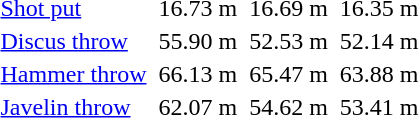<table>
<tr>
<td><a href='#'>Shot put</a></td>
<td></td>
<td>16.73 m</td>
<td></td>
<td>16.69 m</td>
<td></td>
<td>16.35 m</td>
</tr>
<tr>
<td><a href='#'>Discus throw</a></td>
<td></td>
<td>55.90 m</td>
<td></td>
<td>52.53 m</td>
<td></td>
<td>52.14 m</td>
</tr>
<tr>
<td><a href='#'>Hammer throw</a></td>
<td></td>
<td>66.13 m</td>
<td></td>
<td>65.47 m</td>
<td></td>
<td>63.88 m</td>
</tr>
<tr>
<td><a href='#'>Javelin throw</a></td>
<td></td>
<td>62.07 m</td>
<td></td>
<td>54.62 m</td>
<td></td>
<td>53.41 m</td>
</tr>
</table>
